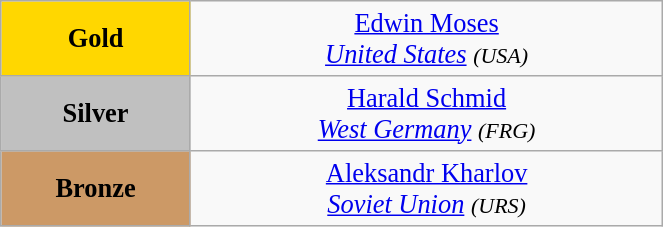<table class="wikitable" style=" text-align:center; font-size:110%;" width="35%">
<tr>
<td bgcolor="gold"><strong>Gold</strong></td>
<td> <a href='#'>Edwin Moses</a><br><em><a href='#'>United States</a> <small>(USA)</small></em></td>
</tr>
<tr>
<td bgcolor="silver"><strong>Silver</strong></td>
<td> <a href='#'>Harald Schmid</a><br><em><a href='#'>West Germany</a> <small>(FRG)</small></em></td>
</tr>
<tr>
<td bgcolor="CC9966"><strong>Bronze</strong></td>
<td> <a href='#'>Aleksandr Kharlov</a><br><em><a href='#'>Soviet Union</a> <small>(URS)</small></em></td>
</tr>
</table>
